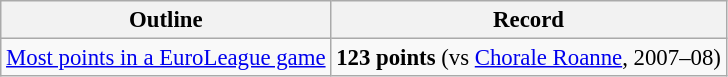<table class="wikitable" style="text-align: center; font-size:95%">
<tr>
<th>Outline</th>
<th>Record</th>
</tr>
<tr>
<td align="left"><a href='#'>Most points in a EuroLeague game</a></td>
<td><strong>123 points</strong> (vs <a href='#'>Chorale Roanne</a>, 2007–08)</td>
</tr>
</table>
